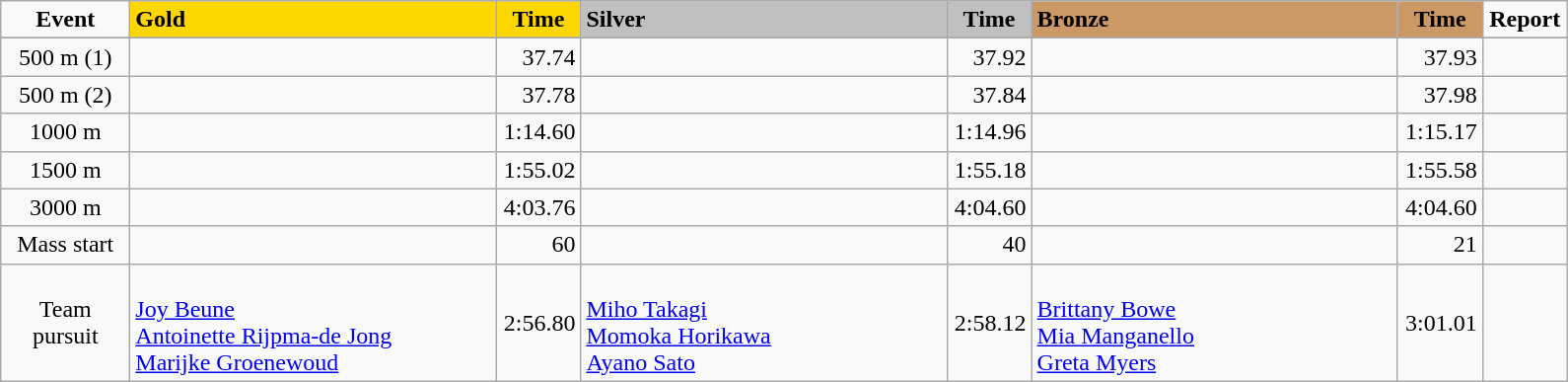<table class="wikitable">
<tr>
<td width="80" align="center"><strong>Event</strong></td>
<td width="240" bgcolor="gold"><strong>Gold</strong></td>
<td width="50" bgcolor="gold" align="center"><strong>Time</strong></td>
<td width="240" bgcolor="silver"><strong>Silver</strong></td>
<td width="50" bgcolor="silver" align="center"><strong>Time</strong></td>
<td width="240" bgcolor="#CC9966"><strong>Bronze</strong></td>
<td width="50" bgcolor="#CC9966" align="center"><strong>Time</strong></td>
<td width="50" align="center"><strong>Report</strong></td>
</tr>
<tr bgcolor="#cccccc">
</tr>
<tr>
<td align="center">500 m (1)</td>
<td></td>
<td align="right">37.74</td>
<td></td>
<td align="right">37.92</td>
<td></td>
<td align="right">37.93</td>
<td align="center"></td>
</tr>
<tr>
<td align="center">500 m (2)</td>
<td></td>
<td align="right">37.78</td>
<td></td>
<td align="right">37.84</td>
<td></td>
<td align="right">37.98</td>
<td align="center"></td>
</tr>
<tr>
<td align="center">1000 m</td>
<td></td>
<td align="right">1:14.60</td>
<td></td>
<td align="right">1:14.96</td>
<td></td>
<td align="right">1:15.17</td>
<td align="center"></td>
</tr>
<tr>
<td align="center">1500 m</td>
<td></td>
<td align="right">1:55.02</td>
<td></td>
<td align="right">1:55.18</td>
<td></td>
<td align="right">1:55.58</td>
<td align="center"></td>
</tr>
<tr>
<td align="center">3000 m</td>
<td></td>
<td align="right">4:03.76</td>
<td></td>
<td align="right">4:04.60</td>
<td></td>
<td align="right">4:04.60</td>
<td align="center"></td>
</tr>
<tr>
<td align="center">Mass start</td>
<td></td>
<td align="right">60</td>
<td></td>
<td align="right">40</td>
<td></td>
<td align="right">21</td>
<td align="center"></td>
</tr>
<tr>
<td align="center">Team pursuit</td>
<td><br><a href='#'>Joy Beune</a><br><a href='#'>Antoinette Rijpma-de Jong</a><br><a href='#'>Marijke Groenewoud</a></td>
<td align="right">2:56.80</td>
<td><br><a href='#'>Miho Takagi</a><br><a href='#'>Momoka Horikawa</a><br><a href='#'>Ayano Sato</a></td>
<td align="right">2:58.12</td>
<td><br><a href='#'>Brittany Bowe</a><br><a href='#'>Mia Manganello</a><br><a href='#'>Greta Myers</a></td>
<td align="right">3:01.01</td>
<td align="center"></td>
</tr>
</table>
